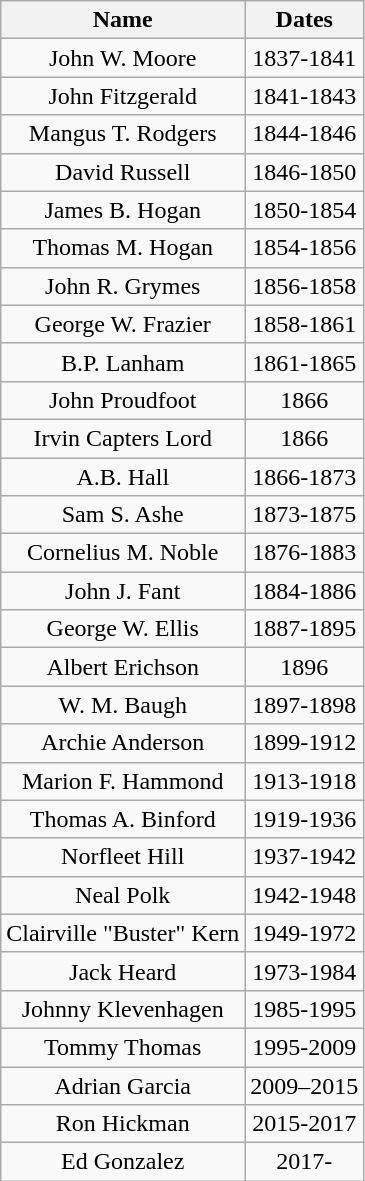<table class="wikitable">
<tr>
<th>Name</th>
<th>Dates</th>
</tr>
<tr style="text-align:center;">
<td>John W. Moore</td>
<td>1837-1841</td>
</tr>
<tr style="text-align:center;">
<td>John Fitzgerald</td>
<td>1841-1843</td>
</tr>
<tr style="text-align:center;">
<td>Mangus T. Rodgers</td>
<td>1844-1846</td>
</tr>
<tr style="text-align:center;">
<td>David Russell</td>
<td>1846-1850</td>
</tr>
<tr style="text-align:center;">
<td>James B. Hogan</td>
<td>1850-1854</td>
</tr>
<tr style="text-align:center;">
<td>Thomas M. Hogan</td>
<td>1854-1856</td>
</tr>
<tr style="text-align:center;">
<td>John R. Grymes</td>
<td>1856-1858</td>
</tr>
<tr style="text-align:center;">
<td>George W. Frazier</td>
<td>1858-1861</td>
</tr>
<tr style="text-align:center;">
<td>B.P. Lanham</td>
<td>1861-1865</td>
</tr>
<tr style="text-align:center;">
<td>John Proudfoot</td>
<td>1866</td>
</tr>
<tr style="text-align:center;">
<td>Irvin Capters Lord</td>
<td>1866</td>
</tr>
<tr style="text-align:center;">
<td>A.B. Hall</td>
<td>1866-1873</td>
</tr>
<tr style="text-align:center;">
<td>Sam S. Ashe</td>
<td>1873-1875</td>
</tr>
<tr style="text-align:center;">
<td>Cornelius M. Noble</td>
<td>1876-1883</td>
</tr>
<tr style="text-align:center;">
<td>John J. Fant</td>
<td>1884-1886</td>
</tr>
<tr style="text-align:center;">
<td>George W. Ellis</td>
<td>1887-1895</td>
</tr>
<tr style="text-align:center;">
<td>Albert Erichson</td>
<td>1896</td>
</tr>
<tr style="text-align:center;">
<td>W. M. Baugh</td>
<td>1897-1898</td>
</tr>
<tr style="text-align:center;">
<td>Archie Anderson</td>
<td>1899-1912</td>
</tr>
<tr style="text-align:center;">
<td>Marion F. Hammond</td>
<td>1913-1918</td>
</tr>
<tr style="text-align:center;">
<td>Thomas A. Binford</td>
<td>1919-1936</td>
</tr>
<tr style="text-align:center;">
<td>Norfleet Hill</td>
<td>1937-1942</td>
</tr>
<tr style="text-align:center;">
<td>Neal Polk</td>
<td>1942-1948</td>
</tr>
<tr style="text-align:center;">
<td>Clairville "Buster" Kern</td>
<td>1949-1972</td>
</tr>
<tr style="text-align:center;">
<td>Jack Heard</td>
<td>1973-1984</td>
</tr>
<tr style="text-align:center;">
<td>Johnny Klevenhagen</td>
<td>1985-1995</td>
</tr>
<tr style="text-align:center;">
<td>Tommy Thomas</td>
<td>1995-2009</td>
</tr>
<tr style="text-align:center;">
<td>Adrian Garcia</td>
<td>2009–2015</td>
</tr>
<tr style="text-align:center;">
<td>Ron Hickman</td>
<td>2015-2017</td>
</tr>
<tr style="text-align:center;">
<td>Ed Gonzalez</td>
<td>2017-</td>
</tr>
</table>
